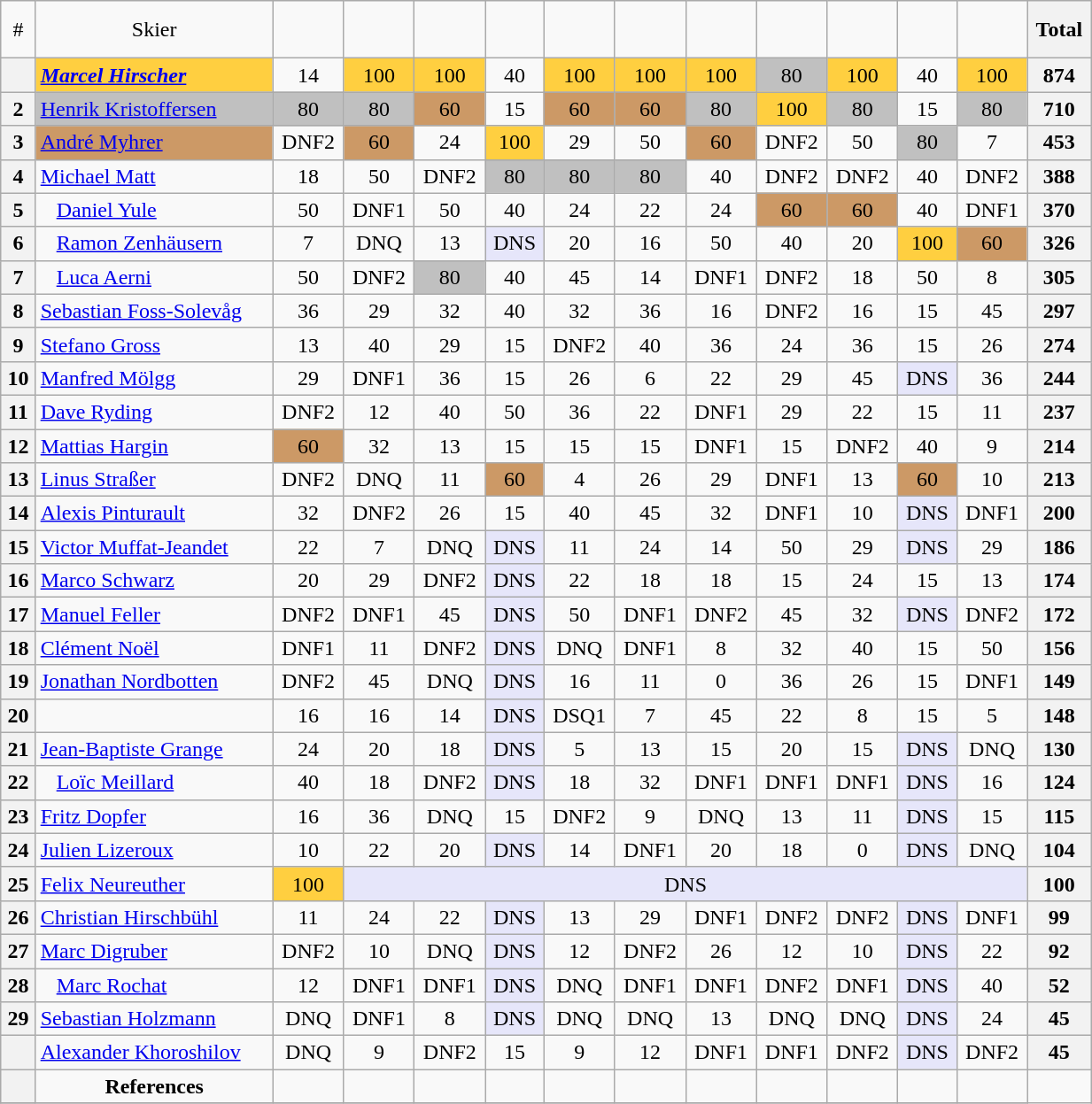<table class="wikitable" width=65% style="font-size:100%; text-align:center;">
<tr>
<td>#</td>
<td>Skier</td>
<td><br> </td>
<td><br> </td>
<td><br> </td>
<td><br> </td>
<td><br> </td>
<td><br>   </td>
<td><br>   </td>
<td><br> </td>
<td><br> </td>
<td><br> </td>
<td><br> </td>
<th>Total</th>
</tr>
<tr>
<th></th>
<td align=left bgcolor=ffcf40> <strong><em><a href='#'>Marcel Hirscher</a></em></strong></td>
<td>14</td>
<td bgcolor=ffcf40>100</td>
<td bgcolor=ffcf40>100</td>
<td>40</td>
<td bgcolor=ffcf40>100</td>
<td bgcolor=ffcf40>100</td>
<td bgcolor=ffcf40>100</td>
<td bgcolor=c0c0c0>80</td>
<td bgcolor=ffcf40>100</td>
<td>40</td>
<td bgcolor=ffcf40>100</td>
<th>874</th>
</tr>
<tr>
<th>2</th>
<td align=left bgcolor=c0c0c0> <a href='#'>Henrik Kristoffersen</a></td>
<td bgcolor=c0c0c0>80</td>
<td bgcolor=c0c0c0>80</td>
<td bgcolor=cc9966>60</td>
<td>15</td>
<td bgcolor=cc9966>60</td>
<td bgcolor=cc9966>60</td>
<td bgcolor=c0c0c0>80</td>
<td bgcolor=ffcf40>100</td>
<td bgcolor=c0c0c0>80</td>
<td>15</td>
<td bgcolor=c0c0c0>80</td>
<th>710</th>
</tr>
<tr>
<th>3</th>
<td align=left bgcolor=cc9966> <a href='#'>André Myhrer</a></td>
<td>DNF2</td>
<td bgcolor=cc9966>60</td>
<td>24</td>
<td bgcolor=ffcf40>100</td>
<td>29</td>
<td>50</td>
<td bgcolor=cc9966>60</td>
<td>DNF2</td>
<td>50</td>
<td bgcolor=c0c0c0>80</td>
<td>7</td>
<th>453</th>
</tr>
<tr>
<th>4</th>
<td align=left> <a href='#'>Michael Matt</a></td>
<td>18</td>
<td>50</td>
<td>DNF2</td>
<td bgcolor=c0c0c0>80</td>
<td bgcolor=c0c0c0>80</td>
<td bgcolor=c0c0c0>80</td>
<td>40</td>
<td>DNF2</td>
<td>DNF2</td>
<td>40</td>
<td>DNF2</td>
<th>388</th>
</tr>
<tr>
<th>5</th>
<td align=left>   <a href='#'>Daniel Yule</a></td>
<td>50</td>
<td>DNF1</td>
<td>50</td>
<td>40</td>
<td>24</td>
<td>22</td>
<td>24</td>
<td bgcolor=cc9966>60</td>
<td bgcolor=cc9966>60</td>
<td>40</td>
<td>DNF1</td>
<th>370</th>
</tr>
<tr>
<th>6</th>
<td align=left>   <a href='#'>Ramon Zenhäusern</a></td>
<td>7</td>
<td>DNQ</td>
<td>13</td>
<td bgcolor=lavender>DNS</td>
<td>20</td>
<td>16</td>
<td>50</td>
<td>40</td>
<td>20</td>
<td bgcolor=ffcf40>100</td>
<td bgcolor=cc9966>60</td>
<th>326</th>
</tr>
<tr>
<th>7</th>
<td align=left>   <a href='#'>Luca Aerni</a></td>
<td>50</td>
<td>DNF2</td>
<td bgcolor=c0c0c0>80</td>
<td>40</td>
<td>45</td>
<td>14</td>
<td>DNF1</td>
<td>DNF2</td>
<td>18</td>
<td>50</td>
<td>8</td>
<th>305</th>
</tr>
<tr>
<th>8</th>
<td align=left> <a href='#'>Sebastian Foss-Solevåg</a></td>
<td>36</td>
<td>29</td>
<td>32</td>
<td>40</td>
<td>32</td>
<td>36</td>
<td>16</td>
<td>DNF2</td>
<td>16</td>
<td>15</td>
<td>45</td>
<th>297</th>
</tr>
<tr>
<th>9</th>
<td align=left> <a href='#'>Stefano Gross</a></td>
<td>13</td>
<td>40</td>
<td>29</td>
<td>15</td>
<td>DNF2</td>
<td>40</td>
<td>36</td>
<td>24</td>
<td>36</td>
<td>15</td>
<td>26</td>
<th>274</th>
</tr>
<tr>
<th>10</th>
<td align=left> <a href='#'>Manfred Mölgg</a></td>
<td>29</td>
<td>DNF1</td>
<td>36</td>
<td>15</td>
<td>26</td>
<td>6</td>
<td>22</td>
<td>29</td>
<td>45</td>
<td bgcolor=lavender>DNS</td>
<td>36</td>
<th>244</th>
</tr>
<tr>
<th>11</th>
<td align=left> <a href='#'>Dave Ryding</a></td>
<td>DNF2</td>
<td>12</td>
<td>40</td>
<td>50</td>
<td>36</td>
<td>22</td>
<td>DNF1</td>
<td>29</td>
<td>22</td>
<td>15</td>
<td>11</td>
<th>237</th>
</tr>
<tr>
<th>12</th>
<td align=left> <a href='#'>Mattias Hargin</a></td>
<td bgcolor=cc9966>60</td>
<td>32</td>
<td>13</td>
<td>15</td>
<td>15</td>
<td>15</td>
<td>DNF1</td>
<td>15</td>
<td>DNF2</td>
<td>40</td>
<td>9</td>
<th>214</th>
</tr>
<tr>
<th>13</th>
<td align=left> <a href='#'>Linus Straßer</a></td>
<td>DNF2</td>
<td>DNQ</td>
<td>11</td>
<td bgcolor=cc9966>60</td>
<td>4</td>
<td>26</td>
<td>29</td>
<td>DNF1</td>
<td>13</td>
<td bgcolor=cc9966>60</td>
<td>10</td>
<th>213</th>
</tr>
<tr>
<th>14</th>
<td align=left> <a href='#'>Alexis Pinturault</a></td>
<td>32</td>
<td>DNF2</td>
<td>26</td>
<td>15</td>
<td>40</td>
<td>45</td>
<td>32</td>
<td>DNF1</td>
<td>10</td>
<td bgcolor=lavender>DNS</td>
<td>DNF1</td>
<th>200</th>
</tr>
<tr>
<th>15</th>
<td align=left> <a href='#'>Victor Muffat-Jeandet</a></td>
<td>22</td>
<td>7</td>
<td>DNQ</td>
<td bgcolor=lavender>DNS</td>
<td>11</td>
<td>24</td>
<td>14</td>
<td>50</td>
<td>29</td>
<td bgcolor=lavender>DNS</td>
<td>29</td>
<th>186</th>
</tr>
<tr>
<th>16</th>
<td align=left> <a href='#'>Marco Schwarz</a></td>
<td>20</td>
<td>29</td>
<td>DNF2</td>
<td bgcolor=lavender>DNS</td>
<td>22</td>
<td>18</td>
<td>18</td>
<td>15</td>
<td>24</td>
<td>15</td>
<td>13</td>
<th>174</th>
</tr>
<tr>
<th>17</th>
<td align=left> <a href='#'>Manuel Feller</a></td>
<td>DNF2</td>
<td>DNF1</td>
<td>45</td>
<td bgcolor=lavender>DNS</td>
<td>50</td>
<td>DNF1</td>
<td>DNF2</td>
<td>45</td>
<td>32</td>
<td bgcolor=lavender>DNS</td>
<td>DNF2</td>
<th>172</th>
</tr>
<tr>
<th>18</th>
<td align=left> <a href='#'>Clément Noël</a></td>
<td>DNF1</td>
<td>11</td>
<td>DNF2</td>
<td bgcolor=lavender>DNS</td>
<td>DNQ</td>
<td>DNF1</td>
<td>8</td>
<td>32</td>
<td>40</td>
<td>15</td>
<td>50</td>
<th>156</th>
</tr>
<tr>
<th>19</th>
<td align=left> <a href='#'>Jonathan Nordbotten</a></td>
<td>DNF2</td>
<td>45</td>
<td>DNQ</td>
<td bgcolor=lavender>DNS</td>
<td>16</td>
<td>11</td>
<td>0</td>
<td>36</td>
<td>26</td>
<td>15</td>
<td>DNF1</td>
<th>149</th>
</tr>
<tr>
<th>20</th>
<td align=left></td>
<td>16</td>
<td>16</td>
<td>14</td>
<td bgcolor=lavender>DNS</td>
<td>DSQ1</td>
<td>7</td>
<td>45</td>
<td>22</td>
<td>8</td>
<td>15</td>
<td>5</td>
<th>148</th>
</tr>
<tr>
<th>21</th>
<td align=left> <a href='#'>Jean-Baptiste Grange</a></td>
<td>24</td>
<td>20</td>
<td>18</td>
<td bgcolor=lavender>DNS</td>
<td>5</td>
<td>13</td>
<td>15</td>
<td>20</td>
<td>15</td>
<td bgcolor=lavender>DNS</td>
<td>DNQ</td>
<th>130</th>
</tr>
<tr>
<th>22</th>
<td align=left>   <a href='#'>Loïc Meillard</a></td>
<td>40</td>
<td>18</td>
<td>DNF2</td>
<td bgcolor=lavender>DNS</td>
<td>18</td>
<td>32</td>
<td>DNF1</td>
<td>DNF1</td>
<td>DNF1</td>
<td bgcolor=lavender>DNS</td>
<td>16</td>
<th>124</th>
</tr>
<tr>
<th>23</th>
<td align=left> <a href='#'>Fritz Dopfer</a></td>
<td>16</td>
<td>36</td>
<td>DNQ</td>
<td>15</td>
<td>DNF2</td>
<td>9</td>
<td>DNQ</td>
<td>13</td>
<td>11</td>
<td bgcolor=lavender>DNS</td>
<td>15</td>
<th>115</th>
</tr>
<tr>
<th>24</th>
<td align=left> <a href='#'>Julien Lizeroux</a></td>
<td>10</td>
<td>22</td>
<td>20</td>
<td bgcolor=lavender>DNS</td>
<td>14</td>
<td>DNF1</td>
<td>20</td>
<td>18</td>
<td>0</td>
<td bgcolor=lavender>DNS</td>
<td>DNQ</td>
<th>104</th>
</tr>
<tr>
<th>25</th>
<td align=left> <a href='#'>Felix Neureuther</a></td>
<td bgcolor=ffcf40>100</td>
<td colspan=10 bgcolor=lavender>DNS</td>
<th>100</th>
</tr>
<tr>
<th>26</th>
<td align=left> <a href='#'>Christian Hirschbühl</a></td>
<td>11</td>
<td>24</td>
<td>22</td>
<td bgcolor=lavender>DNS</td>
<td>13</td>
<td>29</td>
<td>DNF1</td>
<td>DNF2</td>
<td>DNF2</td>
<td bgcolor=lavender>DNS</td>
<td>DNF1</td>
<th>99</th>
</tr>
<tr>
<th>27</th>
<td align=left> <a href='#'>Marc Digruber</a></td>
<td>DNF2</td>
<td>10</td>
<td>DNQ</td>
<td bgcolor=lavender>DNS</td>
<td>12</td>
<td>DNF2</td>
<td>26</td>
<td>12</td>
<td>10</td>
<td bgcolor=lavender>DNS</td>
<td>22</td>
<th>92</th>
</tr>
<tr>
<th>28</th>
<td align=left>   <a href='#'>Marc Rochat</a></td>
<td>12</td>
<td>DNF1</td>
<td>DNF1</td>
<td bgcolor=lavender>DNS</td>
<td>DNQ</td>
<td>DNF1</td>
<td>DNF1</td>
<td>DNF2</td>
<td>DNF1</td>
<td bgcolor=lavender>DNS</td>
<td>40</td>
<th>52</th>
</tr>
<tr>
<th>29</th>
<td align=left> <a href='#'>Sebastian Holzmann</a></td>
<td>DNQ</td>
<td>DNF1</td>
<td>8</td>
<td bgcolor=lavender>DNS</td>
<td>DNQ</td>
<td>DNQ</td>
<td>13</td>
<td>DNQ</td>
<td>DNQ</td>
<td bgcolor=lavender>DNS</td>
<td>24</td>
<th>45</th>
</tr>
<tr>
<th></th>
<td align=left> <a href='#'>Alexander Khoroshilov</a></td>
<td>DNQ</td>
<td>9</td>
<td>DNF2</td>
<td>15</td>
<td>9</td>
<td>12</td>
<td>DNF1</td>
<td>DNF1</td>
<td>DNF2</td>
<td bgcolor=lavender>DNS</td>
<td>DNF2</td>
<th>45</th>
</tr>
<tr>
<th></th>
<td align=center><strong>References</strong></td>
<td></td>
<td></td>
<td></td>
<td></td>
<td></td>
<td></td>
<td></td>
<td></td>
<td></td>
<td></td>
<td></td>
</tr>
<tr>
</tr>
</table>
